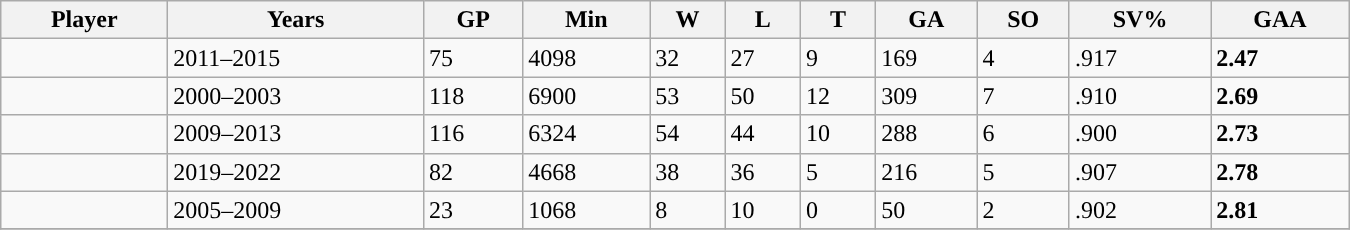<table class="wikitable sortable" width = 900>
<tr>
<th>Player</th>
<th>Years</th>
<th>GP</th>
<th>Min</th>
<th>W</th>
<th>L</th>
<th>T</th>
<th>GA</th>
<th>SO</th>
<th>SV%</th>
<th>GAA</th>
</tr>
<tr>
<td></td>
<td>2011–2015</td>
<td>75</td>
<td>4098</td>
<td>32</td>
<td>27</td>
<td>9</td>
<td>169</td>
<td>4</td>
<td>.917</td>
<td><strong>2.47</strong></td>
</tr>
<tr>
<td></td>
<td>2000–2003</td>
<td>118</td>
<td>6900</td>
<td>53</td>
<td>50</td>
<td>12</td>
<td>309</td>
<td>7</td>
<td>.910</td>
<td><strong>2.69</strong></td>
</tr>
<tr>
<td></td>
<td>2009–2013</td>
<td>116</td>
<td>6324</td>
<td>54</td>
<td>44</td>
<td>10</td>
<td>288</td>
<td>6</td>
<td>.900</td>
<td><strong>2.73</strong></td>
</tr>
<tr>
<td></td>
<td>2019–2022</td>
<td>82</td>
<td>4668</td>
<td>38</td>
<td>36</td>
<td>5</td>
<td>216</td>
<td>5</td>
<td>.907</td>
<td><strong>2.78</strong></td>
</tr>
<tr>
<td></td>
<td>2005–2009</td>
<td>23</td>
<td>1068</td>
<td>8</td>
<td>10</td>
<td>0</td>
<td>50</td>
<td>2</td>
<td>.902</td>
<td><strong>2.81</strong></td>
</tr>
<tr>
</tr>
</table>
